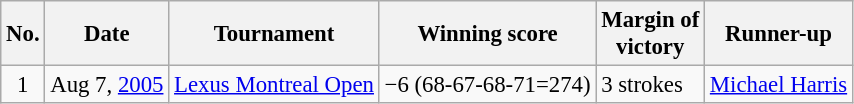<table class="wikitable" style="font-size:95%;">
<tr>
<th>No.</th>
<th>Date</th>
<th>Tournament</th>
<th>Winning score</th>
<th>Margin of<br>victory</th>
<th>Runner-up</th>
</tr>
<tr>
<td align=center>1</td>
<td align=right>Aug 7, <a href='#'>2005</a></td>
<td><a href='#'>Lexus Montreal Open</a></td>
<td>−6 (68-67-68-71=274)</td>
<td>3 strokes</td>
<td> <a href='#'>Michael Harris</a></td>
</tr>
</table>
